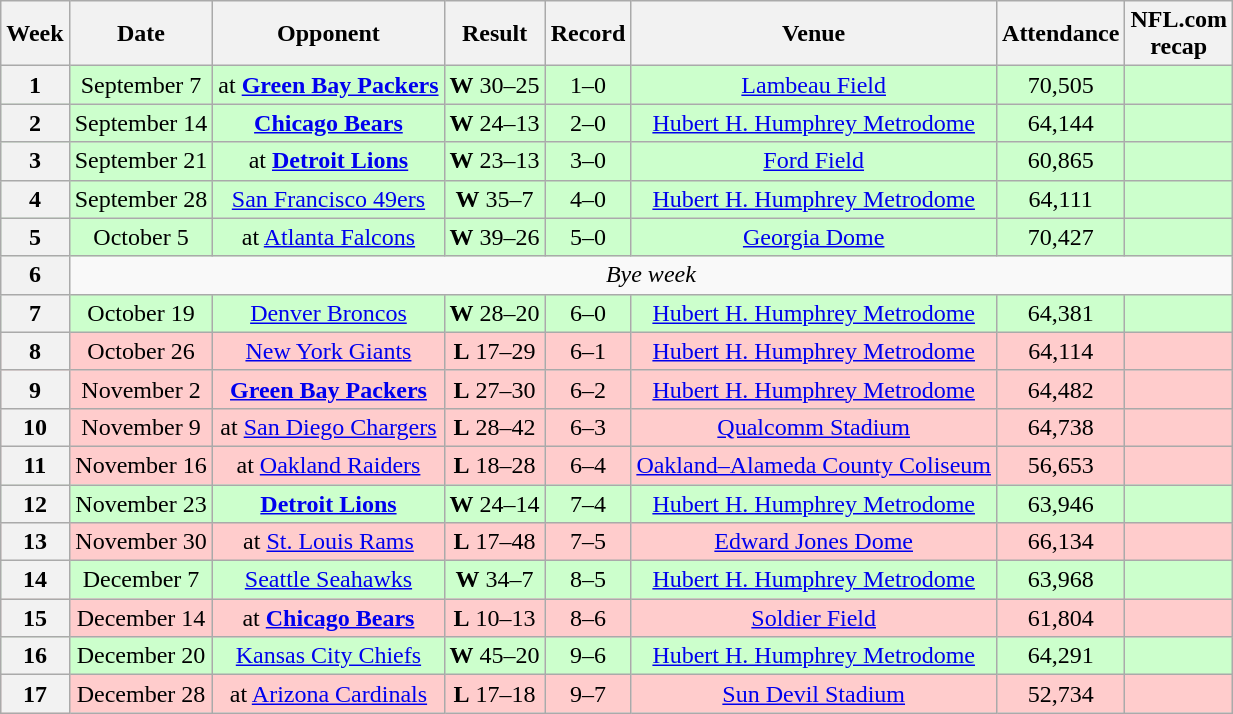<table class="wikitable" style="text-align:center">
<tr>
<th>Week</th>
<th>Date</th>
<th>Opponent</th>
<th>Result</th>
<th>Record</th>
<th>Venue</th>
<th>Attendance</th>
<th>NFL.com<br>recap</th>
</tr>
<tr style="background:#cfc;">
<th>1</th>
<td>September 7</td>
<td>at <strong><a href='#'>Green Bay Packers</a></strong></td>
<td><strong>W</strong> 30–25</td>
<td>1–0</td>
<td><a href='#'>Lambeau Field</a></td>
<td>70,505</td>
<td></td>
</tr>
<tr style="background:#cfc">
<th>2</th>
<td>September 14</td>
<td><strong><a href='#'>Chicago Bears</a></strong></td>
<td><strong>W</strong> 24–13</td>
<td>2–0</td>
<td><a href='#'>Hubert H. Humphrey Metrodome</a></td>
<td>64,144</td>
<td></td>
</tr>
<tr style="background:#cfc">
<th>3</th>
<td>September 21</td>
<td>at <strong><a href='#'>Detroit Lions</a></strong></td>
<td><strong>W</strong> 23–13</td>
<td>3–0</td>
<td><a href='#'>Ford Field</a></td>
<td>60,865</td>
<td></td>
</tr>
<tr style="background:#cfc">
<th>4</th>
<td>September 28</td>
<td><a href='#'>San Francisco 49ers</a></td>
<td><strong>W</strong> 35–7</td>
<td>4–0</td>
<td><a href='#'>Hubert H. Humphrey Metrodome</a></td>
<td>64,111</td>
<td></td>
</tr>
<tr style="background:#cfc">
<th>5</th>
<td>October 5</td>
<td>at <a href='#'>Atlanta Falcons</a></td>
<td><strong>W</strong> 39–26</td>
<td>5–0</td>
<td><a href='#'>Georgia Dome</a></td>
<td>70,427</td>
<td></td>
</tr>
<tr>
<th>6</th>
<td colspan="7"><em>Bye week</em></td>
</tr>
<tr style="background:#cfc">
<th>7</th>
<td>October 19</td>
<td><a href='#'>Denver Broncos</a></td>
<td><strong>W</strong> 28–20</td>
<td>6–0</td>
<td><a href='#'>Hubert H. Humphrey Metrodome</a></td>
<td>64,381</td>
<td></td>
</tr>
<tr style="background:#fcc">
<th>8</th>
<td>October 26</td>
<td><a href='#'>New York Giants</a></td>
<td><strong>L</strong> 17–29</td>
<td>6–1</td>
<td><a href='#'>Hubert H. Humphrey Metrodome</a></td>
<td>64,114</td>
<td></td>
</tr>
<tr style="background:#fcc">
<th>9</th>
<td>November 2</td>
<td><strong><a href='#'>Green Bay Packers</a></strong></td>
<td><strong>L</strong> 27–30</td>
<td>6–2</td>
<td><a href='#'>Hubert H. Humphrey Metrodome</a></td>
<td>64,482</td>
<td></td>
</tr>
<tr style="background:#fcc">
<th>10</th>
<td>November 9</td>
<td>at <a href='#'>San Diego Chargers</a></td>
<td><strong>L</strong> 28–42</td>
<td>6–3</td>
<td><a href='#'>Qualcomm Stadium</a></td>
<td>64,738</td>
<td></td>
</tr>
<tr style="background:#fcc">
<th>11</th>
<td>November 16</td>
<td>at <a href='#'>Oakland Raiders</a></td>
<td><strong>L</strong> 18–28</td>
<td>6–4</td>
<td><a href='#'>Oakland–Alameda County Coliseum</a></td>
<td>56,653</td>
<td></td>
</tr>
<tr style="background:#cfc">
<th>12</th>
<td>November 23</td>
<td><strong><a href='#'>Detroit Lions</a></strong></td>
<td><strong>W</strong> 24–14</td>
<td>7–4</td>
<td><a href='#'>Hubert H. Humphrey Metrodome</a></td>
<td>63,946</td>
<td></td>
</tr>
<tr style="background:#fcc">
<th>13</th>
<td>November 30</td>
<td>at <a href='#'>St. Louis Rams</a></td>
<td><strong>L</strong> 17–48</td>
<td>7–5</td>
<td><a href='#'>Edward Jones Dome</a></td>
<td>66,134</td>
<td></td>
</tr>
<tr style="background:#cfc">
<th>14</th>
<td>December 7</td>
<td><a href='#'>Seattle Seahawks</a></td>
<td><strong>W</strong> 34–7</td>
<td>8–5</td>
<td><a href='#'>Hubert H. Humphrey Metrodome</a></td>
<td>63,968</td>
<td></td>
</tr>
<tr style="background:#fcc">
<th>15</th>
<td>December 14</td>
<td>at <strong><a href='#'>Chicago Bears</a></strong></td>
<td><strong>L</strong> 10–13</td>
<td>8–6</td>
<td><a href='#'>Soldier Field</a></td>
<td>61,804</td>
<td></td>
</tr>
<tr style="background:#cfc">
<th>16</th>
<td>December 20</td>
<td><a href='#'>Kansas City Chiefs</a></td>
<td><strong>W</strong> 45–20</td>
<td>9–6</td>
<td><a href='#'>Hubert H. Humphrey Metrodome</a></td>
<td>64,291</td>
<td></td>
</tr>
<tr style="background:#fcc">
<th>17</th>
<td>December 28</td>
<td>at <a href='#'>Arizona Cardinals</a></td>
<td><strong>L</strong> 17–18</td>
<td>9–7</td>
<td><a href='#'>Sun Devil Stadium</a></td>
<td>52,734</td>
<td></td>
</tr>
</table>
